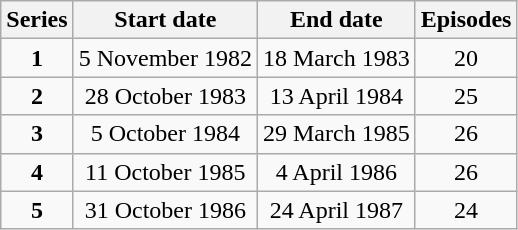<table class="wikitable" style="text-align:center;">
<tr>
<th>Series</th>
<th>Start date</th>
<th>End date</th>
<th>Episodes</th>
</tr>
<tr>
<td><strong>1</strong></td>
<td>5 November 1982</td>
<td>18 March 1983</td>
<td>20</td>
</tr>
<tr>
<td><strong>2</strong></td>
<td>28 October 1983</td>
<td>13 April 1984</td>
<td>25</td>
</tr>
<tr>
<td><strong>3</strong></td>
<td>5 October 1984</td>
<td>29 March 1985</td>
<td>26</td>
</tr>
<tr>
<td><strong>4</strong></td>
<td>11 October 1985</td>
<td>4 April 1986</td>
<td>26</td>
</tr>
<tr>
<td><strong>5</strong></td>
<td>31 October 1986</td>
<td>24 April 1987</td>
<td>24</td>
</tr>
</table>
